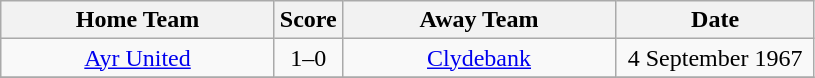<table class="wikitable" style="text-align:center;">
<tr>
<th width=175>Home Team</th>
<th width=20>Score</th>
<th width=175>Away Team</th>
<th width= 125>Date</th>
</tr>
<tr>
<td><a href='#'>Ayr United</a></td>
<td>1–0</td>
<td><a href='#'>Clydebank</a></td>
<td>4 September 1967</td>
</tr>
<tr>
</tr>
</table>
